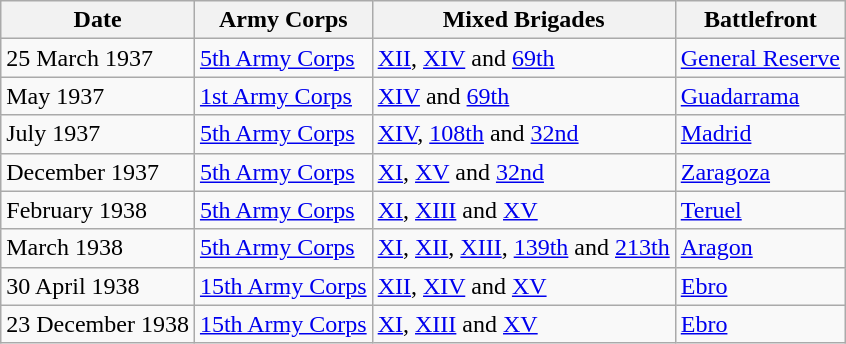<table class="wikitable">
<tr>
<th>Date</th>
<th>Army Corps</th>
<th>Mixed Brigades</th>
<th>Battlefront</th>
</tr>
<tr>
<td>25 March 1937</td>
<td><a href='#'>5th Army Corps</a></td>
<td><a href='#'>XII</a>, <a href='#'>XIV</a> and <a href='#'>69th</a></td>
<td><a href='#'>General Reserve</a></td>
</tr>
<tr>
<td>May 1937</td>
<td><a href='#'>1st Army Corps</a></td>
<td><a href='#'>XIV</a> and <a href='#'>69th</a></td>
<td><a href='#'>Guadarrama</a></td>
</tr>
<tr>
<td>July 1937</td>
<td><a href='#'>5th Army Corps</a></td>
<td><a href='#'>XIV</a>, <a href='#'>108th</a> and <a href='#'>32nd</a></td>
<td><a href='#'>Madrid</a></td>
</tr>
<tr>
<td>December 1937</td>
<td><a href='#'>5th Army Corps</a></td>
<td><a href='#'>XI</a>, <a href='#'>XV</a> and <a href='#'>32nd</a></td>
<td><a href='#'>Zaragoza</a></td>
</tr>
<tr>
<td>February 1938</td>
<td><a href='#'>5th Army Corps</a></td>
<td><a href='#'>XI</a>, <a href='#'>XIII</a> and <a href='#'>XV</a></td>
<td><a href='#'>Teruel</a></td>
</tr>
<tr>
<td>March 1938</td>
<td><a href='#'>5th Army Corps</a></td>
<td><a href='#'>XI</a>, <a href='#'>XII</a>, <a href='#'>XIII</a>, <a href='#'>139th</a> and <a href='#'>213th</a></td>
<td><a href='#'>Aragon</a></td>
</tr>
<tr>
<td>30 April 1938</td>
<td><a href='#'>15th Army Corps</a></td>
<td><a href='#'>XII</a>, <a href='#'>XIV</a> and <a href='#'>XV</a></td>
<td><a href='#'>Ebro</a></td>
</tr>
<tr>
<td>23 December 1938</td>
<td><a href='#'>15th Army Corps</a></td>
<td><a href='#'>XI</a>, <a href='#'>XIII</a> and <a href='#'>XV</a></td>
<td><a href='#'>Ebro</a></td>
</tr>
</table>
